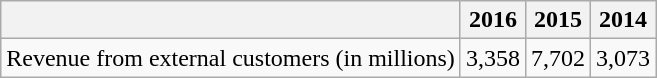<table class="wikitable">
<tr>
<th></th>
<th>2016</th>
<th>2015</th>
<th>2014</th>
</tr>
<tr>
<td>Revenue from external customers (in millions)</td>
<td>3,358</td>
<td>7,702</td>
<td>3,073</td>
</tr>
</table>
